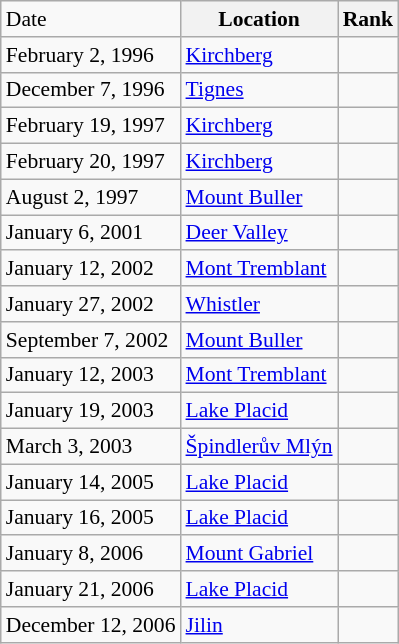<table class="wikitable sortable" style="font-size:90%" style="text-align:center">
<tr>
<td>Date</td>
<th>Location</th>
<th>Rank</th>
</tr>
<tr>
<td>February 2, 1996</td>
<td><a href='#'>Kirchberg</a></td>
<td></td>
</tr>
<tr>
<td>December 7, 1996</td>
<td><a href='#'>Tignes</a></td>
<td></td>
</tr>
<tr>
<td>February 19, 1997</td>
<td><a href='#'>Kirchberg</a></td>
<td></td>
</tr>
<tr>
<td>February 20, 1997</td>
<td><a href='#'>Kirchberg</a></td>
<td></td>
</tr>
<tr>
<td>August 2, 1997</td>
<td><a href='#'>Mount Buller</a></td>
<td></td>
</tr>
<tr>
<td>January 6, 2001</td>
<td><a href='#'>Deer Valley</a></td>
<td></td>
</tr>
<tr>
<td>January 12, 2002</td>
<td><a href='#'>Mont Tremblant</a></td>
<td></td>
</tr>
<tr>
<td>January 27, 2002</td>
<td><a href='#'>Whistler</a></td>
<td></td>
</tr>
<tr>
<td>September 7, 2002</td>
<td><a href='#'>Mount Buller</a></td>
<td></td>
</tr>
<tr>
<td>January 12, 2003</td>
<td><a href='#'>Mont Tremblant</a></td>
<td></td>
</tr>
<tr>
<td>January 19, 2003</td>
<td><a href='#'>Lake Placid</a></td>
<td></td>
</tr>
<tr>
<td>March 3, 2003</td>
<td><a href='#'>Špindlerův Mlýn</a></td>
<td></td>
</tr>
<tr>
<td>January 14, 2005</td>
<td><a href='#'>Lake Placid</a></td>
<td></td>
</tr>
<tr>
<td>January 16, 2005</td>
<td><a href='#'>Lake Placid</a></td>
<td></td>
</tr>
<tr>
<td>January 8, 2006</td>
<td><a href='#'>Mount Gabriel</a></td>
<td></td>
</tr>
<tr>
<td>January 21, 2006</td>
<td><a href='#'>Lake Placid</a></td>
<td></td>
</tr>
<tr>
<td>December 12, 2006</td>
<td><a href='#'>Jilin</a></td>
<td></td>
</tr>
</table>
